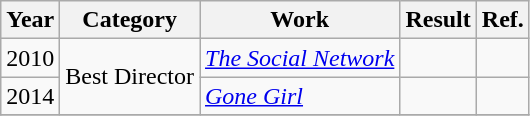<table class="wikitable plainrowheaders">
<tr>
<th scope="col">Year</th>
<th scope="col">Category</th>
<th scope="col">Work</th>
<th scope="col">Result</th>
<th scope="col">Ref.</th>
</tr>
<tr>
<td>2010</td>
<td rowspan=2 style="text-align:center">Best Director</td>
<td><em><a href='#'>The Social Network</a></em></td>
<td></td>
<td></td>
</tr>
<tr>
<td>2014</td>
<td><em><a href='#'>Gone Girl</a></em></td>
<td></td>
<td></td>
</tr>
<tr>
</tr>
</table>
